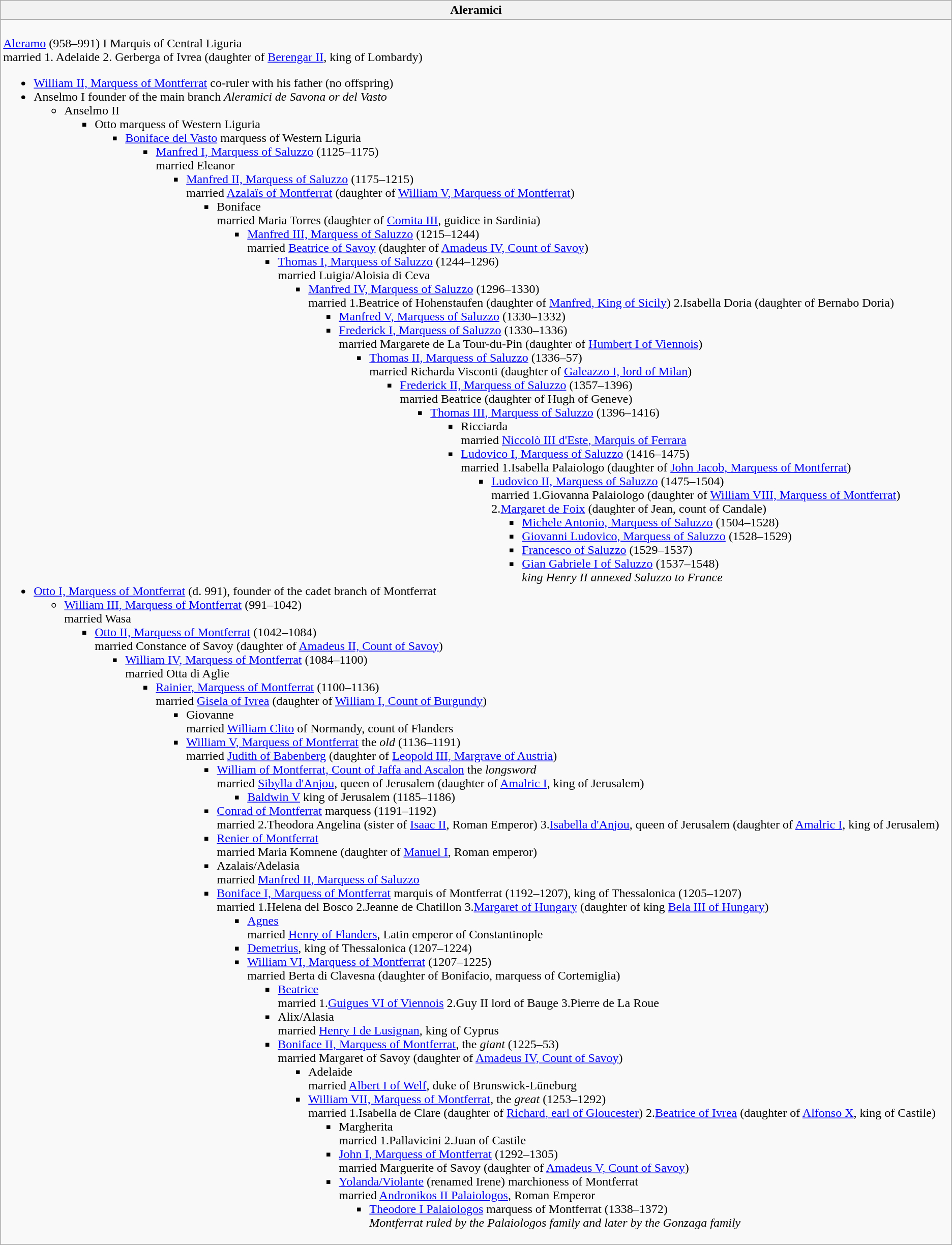<table class="wikitable">
<tr>
<th>Aleramici</th>
</tr>
<tr>
<td><br><a href='#'>Aleramo</a> (958–991) I Marquis of Central Liguria<br>married 1. Adelaide 2. Gerberga of Ivrea (daughter of <a href='#'>Berengar II</a>, king of Lombardy)<ul><li><a href='#'>William II, Marquess of Montferrat</a> co-ruler with his father (no offspring)</li><li>Anselmo I founder of the main branch <em>Aleramici de Savona or del Vasto</em><ul><li>Anselmo II<ul><li>Otto marquess of Western Liguria<ul><li><a href='#'>Boniface del Vasto</a> marquess of Western Liguria<ul><li><a href='#'>Manfred I, Marquess of Saluzzo</a> (1125–1175)<br>married Eleanor<ul><li><a href='#'>Manfred II, Marquess of Saluzzo</a> (1175–1215)<br>married <a href='#'>Azalaïs of Montferrat</a> (daughter of <a href='#'>William V, Marquess of Montferrat</a>)<ul><li>Boniface<br>married Maria Torres (daughter of <a href='#'>Comita III</a>, guidice in Sardinia)<ul><li><a href='#'>Manfred III, Marquess of Saluzzo</a> (1215–1244)<br>married <a href='#'>Beatrice of Savoy</a> (daughter of <a href='#'>Amadeus IV, Count of Savoy</a>)<ul><li><a href='#'>Thomas I, Marquess of Saluzzo</a> (1244–1296)<br>married Luigia/Aloisia di Ceva<ul><li><a href='#'>Manfred IV, Marquess of Saluzzo</a> (1296–1330)<br>married 1.Beatrice of Hohenstaufen (daughter of <a href='#'>Manfred, King of Sicily</a>) 2.Isabella Doria (daughter of Bernabo Doria)<ul><li><a href='#'>Manfred V, Marquess of Saluzzo</a> (1330–1332)</li><li><a href='#'>Frederick I, Marquess of Saluzzo</a> (1330–1336)<br>married Margarete de La Tour-du-Pin (daughter of <a href='#'>Humbert I of Viennois</a>)<ul><li><a href='#'>Thomas II, Marquess of Saluzzo</a> (1336–57)<br>married Richarda Visconti (daughter of <a href='#'>Galeazzo I, lord of Milan</a>)<ul><li><a href='#'>Frederick II, Marquess of Saluzzo</a> (1357–1396)<br>married Beatrice (daughter of Hugh of Geneve)<ul><li><a href='#'>Thomas III, Marquess of Saluzzo</a> (1396–1416)<ul><li>Ricciarda<br>married <a href='#'>Niccolò III d'Este, Marquis of Ferrara</a></li><li><a href='#'>Ludovico I, Marquess of Saluzzo</a> (1416–1475)<br>married 1.Isabella Palaiologo (daughter of <a href='#'>John Jacob, Marquess of Montferrat</a>)<ul><li><a href='#'>Ludovico II, Marquess of Saluzzo</a> (1475–1504)<br>married 1.Giovanna Palaiologo (daughter of <a href='#'>William VIII, Marquess of Montferrat</a>) 2.<a href='#'>Margaret de Foix</a> (daughter of Jean, count of Candale)<ul><li><a href='#'>Michele Antonio, Marquess of Saluzzo</a> (1504–1528)</li><li><a href='#'>Giovanni Ludovico, Marquess of Saluzzo</a> (1528–1529)</li><li><a href='#'>Francesco of Saluzzo</a> (1529–1537)</li><li><a href='#'>Gian Gabriele I of Saluzzo</a> (1537–1548)<br><em>king Henry II annexed Saluzzo to France</em></li></ul></li></ul></li></ul></li></ul></li></ul></li></ul></li></ul></li></ul></li></ul></li></ul></li></ul></li></ul></li></ul></li></ul></li></ul></li></ul></li><li><a href='#'>Otto I, Marquess of Montferrat</a> (d. 991), founder of the cadet branch of Montferrat<ul><li><a href='#'>William III, Marquess of Montferrat</a> (991–1042)<br>married Wasa<ul><li><a href='#'>Otto II, Marquess of Montferrat</a> (1042–1084)<br>married Constance of Savoy (daughter of <a href='#'>Amadeus II, Count of Savoy</a>)<ul><li><a href='#'>William IV, Marquess of Montferrat</a> (1084–1100)<br>married Otta di Aglie<ul><li><a href='#'>Rainier, Marquess of Montferrat</a> (1100–1136)<br>married <a href='#'>Gisela of Ivrea</a> (daughter of <a href='#'>William I, Count of Burgundy</a>)<ul><li>Giovanne<br>married <a href='#'>William Clito</a> of Normandy, count of Flanders</li><li><a href='#'>William V, Marquess of Montferrat</a> the <em>old</em> (1136–1191)<br>married <a href='#'>Judith of Babenberg</a> (daughter of <a href='#'>Leopold III, Margrave of Austria</a>)<ul><li><a href='#'>William of Montferrat, Count of Jaffa and Ascalon</a> the <em>longsword</em><br>married <a href='#'>Sibylla d'Anjou</a>, queen of Jerusalem (daughter of <a href='#'>Amalric I</a>, king of Jerusalem)<ul><li><a href='#'>Baldwin V</a> king of Jerusalem (1185–1186)</li></ul></li><li><a href='#'>Conrad of Montferrat</a> marquess (1191–1192)<br>married 2.Theodora Angelina (sister of <a href='#'>Isaac II</a>, Roman Emperor) 3.<a href='#'>Isabella d'Anjou</a>, queen of Jerusalem (daughter of <a href='#'>Amalric I</a>, king of Jerusalem)</li><li><a href='#'>Renier of Montferrat</a><br>married Maria Komnene (daughter of <a href='#'>Manuel I</a>, Roman emperor)</li><li>Azalais/Adelasia<br>married <a href='#'>Manfred II, Marquess of Saluzzo</a></li><li><a href='#'>Boniface I, Marquess of Montferrat</a> marquis of Montferrat (1192–1207), king of Thessalonica (1205–1207)<br>married 1.Helena del Bosco 2.Jeanne de Chatillon 3.<a href='#'>Margaret of Hungary</a> (daughter of king <a href='#'>Bela III of Hungary</a>)<ul><li><a href='#'>Agnes</a><br>married <a href='#'>Henry of Flanders</a>, Latin emperor of Constantinople</li><li><a href='#'>Demetrius</a>, king of Thessalonica (1207–1224)</li><li><a href='#'>William VI, Marquess of Montferrat</a> (1207–1225)<br>married Berta di Clavesna (daughter of Bonifacio, marquess of Cortemiglia)<ul><li><a href='#'>Beatrice</a><br>married 1.<a href='#'>Guigues VI of Viennois</a> 2.Guy II lord of Bauge 3.Pierre de La Roue</li><li>Alix/Alasia<br>married <a href='#'>Henry I de Lusignan</a>, king of Cyprus</li><li><a href='#'>Boniface II, Marquess of Montferrat</a>, the <em>giant</em> (1225–53)<br>married Margaret of Savoy (daughter of <a href='#'>Amadeus IV, Count of Savoy</a>)<ul><li>Adelaide<br>married <a href='#'>Albert I of Welf</a>, duke of Brunswick-Lüneburg</li><li><a href='#'>William VII, Marquess of Montferrat</a>, the <em>great</em> (1253–1292)<br>married 1.Isabella de Clare (daughter of <a href='#'>Richard, earl of Gloucester</a>) 2.<a href='#'>Beatrice of Ivrea</a> (daughter of <a href='#'>Alfonso X</a>, king of Castile)<ul><li>Margherita<br>married 1.Pallavicini 2.Juan of Castile</li><li><a href='#'>John I, Marquess of Montferrat</a> (1292–1305)<br>married Marguerite of Savoy (daughter of <a href='#'>Amadeus V, Count of Savoy</a>)</li><li><a href='#'>Yolanda/Violante</a> (renamed Irene) marchioness of Montferrat<br>married <a href='#'>Andronikos II Palaiologos</a>, Roman Emperor<ul><li><a href='#'>Theodore I Palaiologos</a> marquess of Montferrat (1338–1372)<br><em>Montferrat ruled by the Palaiologos family and later by the Gonzaga family</em></li></ul></li></ul></li></ul></li></ul></li></ul></li></ul></li></ul></li></ul></li></ul></li></ul></li></ul></li></ul></td>
</tr>
</table>
